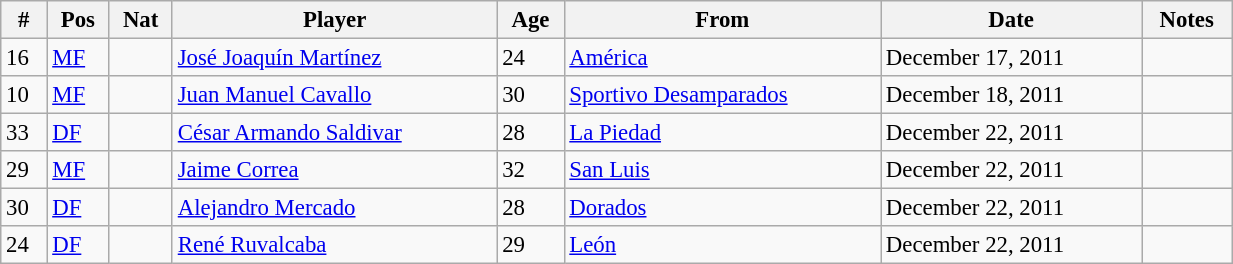<table class="wikitable" style="width:65%; text-align:center; font-size:95%; text-align:left;">
<tr>
<th><strong>#</strong></th>
<th><strong>Pos</strong></th>
<th><strong>Nat</strong></th>
<th><strong>Player</strong></th>
<th><strong>Age</strong></th>
<th><strong>From</strong></th>
<th><strong>Date</strong></th>
<th><strong>Notes</strong></th>
</tr>
<tr>
<td>16</td>
<td><a href='#'>MF</a></td>
<td></td>
<td><a href='#'>José Joaquín Martínez</a></td>
<td>24</td>
<td><a href='#'>América</a></td>
<td>December 17, 2011</td>
<td></td>
</tr>
<tr>
<td>10</td>
<td><a href='#'>MF</a></td>
<td></td>
<td><a href='#'>Juan Manuel Cavallo</a></td>
<td>30</td>
<td> <a href='#'>Sportivo Desamparados</a></td>
<td>December 18, 2011</td>
<td></td>
</tr>
<tr>
<td>33</td>
<td><a href='#'>DF</a></td>
<td></td>
<td><a href='#'>César Armando Saldivar</a></td>
<td>28</td>
<td><a href='#'>La Piedad</a></td>
<td>December 22, 2011</td>
<td></td>
</tr>
<tr>
<td>29</td>
<td><a href='#'>MF</a></td>
<td></td>
<td><a href='#'>Jaime Correa</a></td>
<td>32</td>
<td><a href='#'>San Luis</a></td>
<td>December 22, 2011</td>
<td></td>
</tr>
<tr>
<td>30</td>
<td><a href='#'>DF</a></td>
<td></td>
<td><a href='#'>Alejandro Mercado</a></td>
<td>28</td>
<td><a href='#'>Dorados</a></td>
<td>December 22, 2011</td>
<td></td>
</tr>
<tr>
<td>24</td>
<td><a href='#'>DF</a></td>
<td></td>
<td><a href='#'>René Ruvalcaba</a></td>
<td>29</td>
<td><a href='#'>León</a></td>
<td>December 22, 2011</td>
<td></td>
</tr>
</table>
